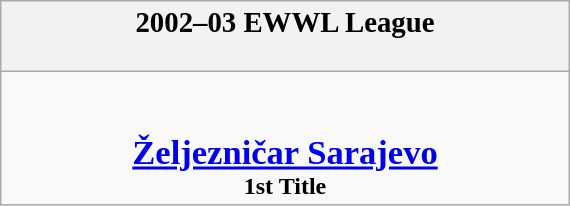<table class="wikitable" style="margin: 0 auto; width: 30%;">
<tr>
<th><big>2002–03 EWWL League</big><br><br></th>
</tr>
<tr>
<td align=center><br><br><big><big><strong><a href='#'>Željezničar Sarajevo</a></strong><br></big></big><strong>1st Title</strong></td>
</tr>
</table>
